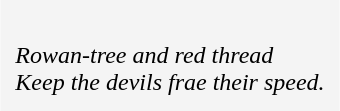<table cellpadding=10 border="0" align=center>
<tr>
<td bgcolor=#f4f4f4><br><em>Rowan-tree and red thread</em><br>
<em>Keep the devils frae their speed.</em></td>
</tr>
</table>
